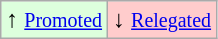<table class="wikitable" align="center">
<tr>
<td style="background:#ddffdd">↑ <small><a href='#'>Promoted</a></small></td>
<td style="background:#ffcccc">↓ <small><a href='#'>Relegated</a></small></td>
</tr>
</table>
